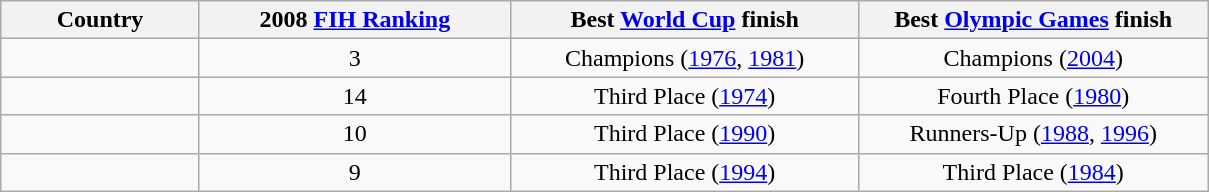<table class="wikitable">
<tr>
<th style="width:125px;">Country</th>
<th style="width:200px;">2008 <a href='#'>FIH Ranking</a></th>
<th style="width:225px;">Best <a href='#'>World Cup</a> finish</th>
<th style="width:225px;">Best <a href='#'>Olympic Games</a> finish</th>
</tr>
<tr style="text-align:center;">
<td style="text-align:left;"></td>
<td>3</td>
<td>Champions (<a href='#'>1976</a>, <a href='#'>1981</a>)</td>
<td>Champions (<a href='#'>2004</a>)</td>
</tr>
<tr style="text-align:center;">
<td style="text-align:left;"></td>
<td>14</td>
<td>Third Place (<a href='#'>1974</a>)</td>
<td>Fourth Place (<a href='#'>1980</a>)</td>
</tr>
<tr style="text-align:center;">
<td style="text-align:left;"></td>
<td>10</td>
<td>Third Place (<a href='#'>1990</a>)</td>
<td>Runners-Up (<a href='#'>1988</a>, <a href='#'>1996</a>)</td>
</tr>
<tr style="text-align:center;">
<td style="text-align:left;"></td>
<td>9</td>
<td>Third Place (<a href='#'>1994</a>)</td>
<td>Third Place (<a href='#'>1984</a>)</td>
</tr>
</table>
